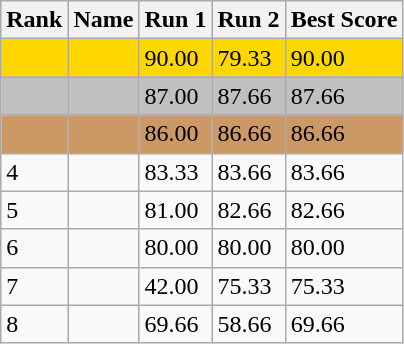<table class="wikitable">
<tr>
<th>Rank</th>
<th>Name</th>
<th>Run 1</th>
<th>Run 2</th>
<th>Best Score</th>
</tr>
<tr style="background:gold;">
<td></td>
<td></td>
<td>90.00</td>
<td>79.33</td>
<td>90.00</td>
</tr>
<tr style="background:silver;">
<td></td>
<td></td>
<td>87.00</td>
<td>87.66</td>
<td>87.66</td>
</tr>
<tr style="background:#CC9966;">
<td></td>
<td></td>
<td>86.00</td>
<td>86.66</td>
<td>86.66</td>
</tr>
<tr>
<td>4</td>
<td></td>
<td>83.33</td>
<td>83.66</td>
<td>83.66</td>
</tr>
<tr>
<td>5</td>
<td></td>
<td>81.00</td>
<td>82.66</td>
<td>82.66</td>
</tr>
<tr>
<td>6</td>
<td></td>
<td>80.00</td>
<td>80.00</td>
<td>80.00</td>
</tr>
<tr>
<td>7</td>
<td></td>
<td>42.00</td>
<td>75.33</td>
<td>75.33</td>
</tr>
<tr>
<td>8</td>
<td></td>
<td>69.66</td>
<td>58.66</td>
<td>69.66</td>
</tr>
</table>
